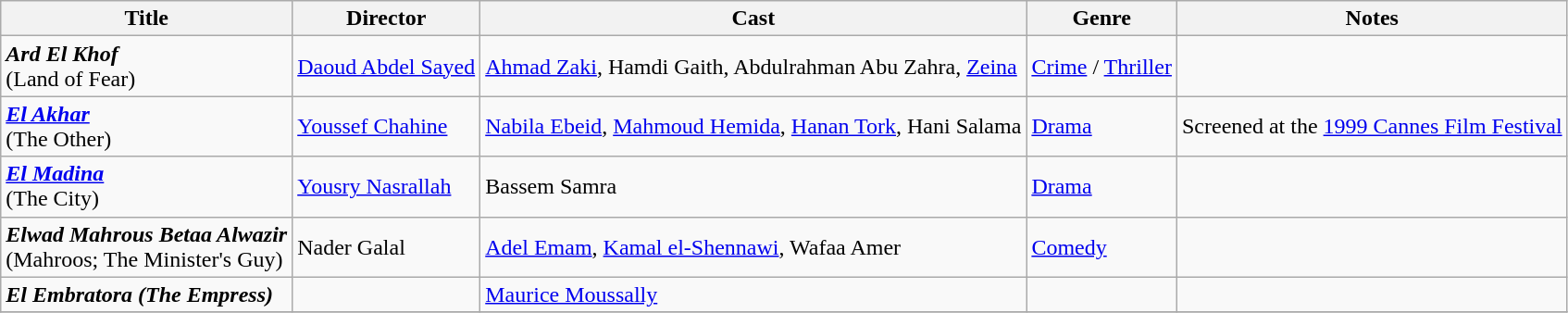<table class="wikitable">
<tr>
<th>Title</th>
<th>Director</th>
<th>Cast</th>
<th>Genre</th>
<th>Notes</th>
</tr>
<tr>
<td><strong><em>Ard El Khof</em></strong><br>(Land of Fear)</td>
<td><a href='#'>Daoud Abdel Sayed</a></td>
<td><a href='#'>Ahmad Zaki</a>, Hamdi Gaith, Abdulrahman Abu Zahra, <a href='#'>Zeina</a></td>
<td><a href='#'>Crime</a> / <a href='#'>Thriller</a></td>
<td></td>
</tr>
<tr>
<td><strong><em><a href='#'>El Akhar</a></em></strong><br>(The Other)</td>
<td><a href='#'>Youssef Chahine</a></td>
<td><a href='#'>Nabila Ebeid</a>, <a href='#'>Mahmoud Hemida</a>, <a href='#'>Hanan Tork</a>, Hani Salama</td>
<td><a href='#'>Drama</a></td>
<td>Screened at the <a href='#'>1999 Cannes Film Festival</a></td>
</tr>
<tr>
<td><strong><em><a href='#'>El Madina</a></em></strong><br>(The City)</td>
<td><a href='#'>Yousry Nasrallah</a></td>
<td>Bassem Samra</td>
<td><a href='#'>Drama</a></td>
<td></td>
</tr>
<tr>
<td><strong><em> Elwad Mahrous Betaa Alwazir</em></strong><br>(Mahroos; The Minister's Guy)</td>
<td>Nader Galal</td>
<td><a href='#'>Adel Emam</a>, <a href='#'>Kamal el-Shennawi</a>, Wafaa Amer</td>
<td><a href='#'>Comedy</a></td>
<td></td>
</tr>
<tr>
<td><strong><em>El Embratora (The Empress)</em></strong></td>
<td></td>
<td><a href='#'>Maurice Moussally</a></td>
<td></td>
<td></td>
</tr>
<tr>
</tr>
</table>
